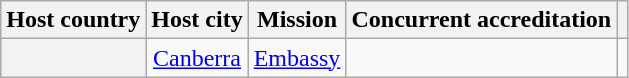<table class="wikitable plainrowheaders" style="text-align:center;">
<tr>
<th scope="col">Host country</th>
<th scope="col">Host city</th>
<th scope="col">Mission</th>
<th scope="col">Concurrent accreditation</th>
<th scope="col"></th>
</tr>
<tr>
<th scope="row"></th>
<td><a href='#'>Canberra</a></td>
<td><a href='#'>Embassy</a></td>
<td></td>
<td></td>
</tr>
</table>
